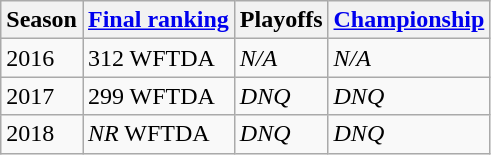<table class="wikitable sortable">
<tr>
<th>Season</th>
<th><a href='#'>Final ranking</a></th>
<th>Playoffs</th>
<th><a href='#'>Championship</a></th>
</tr>
<tr>
<td>2016</td>
<td>312 WFTDA</td>
<td><em>N/A</em></td>
<td><em>N/A</em></td>
</tr>
<tr>
<td>2017</td>
<td>299 WFTDA</td>
<td><em>DNQ</em></td>
<td><em>DNQ</em></td>
</tr>
<tr>
<td>2018</td>
<td><em>NR</em> WFTDA</td>
<td><em>DNQ</em></td>
<td><em>DNQ</em></td>
</tr>
</table>
